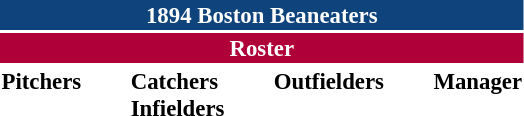<table class="toccolours" style="font-size: 95%;">
<tr>
<th colspan="10" style="background-color: #0f437c; color: white; text-align: center;">1894 Boston Beaneaters</th>
</tr>
<tr>
<td colspan="10" style="background-color: #af0039; color: white; text-align: center;"><strong>Roster</strong></td>
</tr>
<tr>
<td valign="top"><strong>Pitchers</strong><br>








</td>
<td width="25px"></td>
<td valign="top"><strong>Catchers</strong><br>



<strong>Infielders</strong>




</td>
<td width="25px"></td>
<td valign="top"><strong>Outfielders</strong><br>

</td>
<td width="25px"></td>
<td valign="top"><strong>Manager</strong><br></td>
</tr>
</table>
